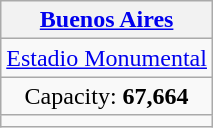<table class="wikitable" style="text-align:center">
<tr>
<th><a href='#'>Buenos Aires</a></th>
</tr>
<tr>
<td><a href='#'>Estadio Monumental</a></td>
</tr>
<tr>
<td>Capacity: <strong>67,664</strong></td>
</tr>
<tr>
<td></td>
</tr>
</table>
